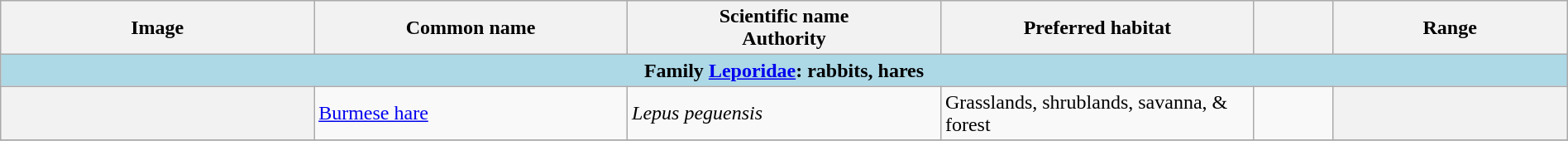<table width=100% class="wikitable unsortable plainrowheaders">
<tr>
<th width="20%" style="text-align: center;">Image</th>
<th width="20%">Common name</th>
<th width="20%">Scientific name<br>Authority</th>
<th width="20%">Preferred habitat</th>
<th width="5%"></th>
<th width="15%">Range</th>
</tr>
<tr>
<td style="text-align:center;background:lightblue;" colspan=6><strong>Family <a href='#'>Leporidae</a>: rabbits, hares</strong></td>
</tr>
<tr>
<th style="text-align: center;"></th>
<td><a href='#'>Burmese hare</a></td>
<td><em>Lepus peguensis</em><br></td>
<td>Grasslands, shrublands, savanna, & forest</td>
<td><br></td>
<th style="text-align: center;"></th>
</tr>
<tr>
</tr>
</table>
